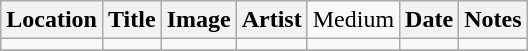<table class="wikitable sortable">
<tr>
<th>Location</th>
<th>Title</th>
<th>Image</th>
<th>Artist</th>
<td>Medium</td>
<th>Date</th>
<th>Notes</th>
</tr>
<tr>
<td></td>
<td></td>
<td></td>
<td></td>
<td></td>
<td></td>
<td></td>
</tr>
<tr>
</tr>
</table>
